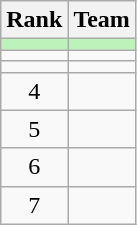<table class=wikitable>
<tr>
<th>Rank</th>
<th>Team</th>
</tr>
<tr bgcolor=bbf3bb>
<td align=center></td>
<td></td>
</tr>
<tr>
<td align=center></td>
<td></td>
</tr>
<tr>
<td align=center></td>
<td></td>
</tr>
<tr>
<td align=center>4</td>
<td></td>
</tr>
<tr>
<td align=center>5</td>
<td></td>
</tr>
<tr>
<td align=center>6</td>
<td></td>
</tr>
<tr>
<td align=center>7</td>
<td></td>
</tr>
</table>
